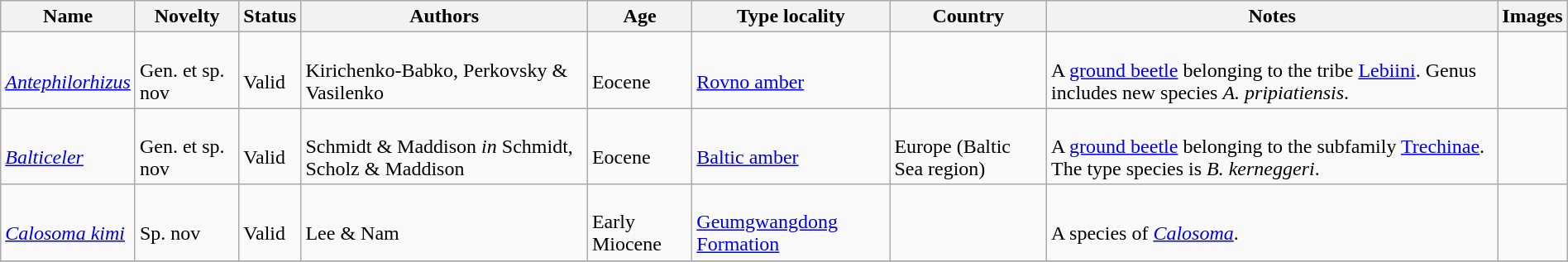<table class="wikitable sortable" align="center" width="100%">
<tr>
<th>Name</th>
<th>Novelty</th>
<th>Status</th>
<th>Authors</th>
<th>Age</th>
<th>Type locality</th>
<th>Country</th>
<th>Notes</th>
<th>Images</th>
</tr>
<tr>
<td><br><em><a href='#'>Antephilorhizus</a></em></td>
<td><br>Gen. et sp. nov</td>
<td><br>Valid</td>
<td><br>Kirichenko-Babko, Perkovsky & Vasilenko</td>
<td><br>Eocene</td>
<td><br><a href='#'>Rovno amber</a></td>
<td><br></td>
<td><br>A <a href='#'>ground beetle</a> belonging to the tribe <a href='#'>Lebiini</a>. Genus includes new species <em>A. pripiatiensis</em>.</td>
<td></td>
</tr>
<tr>
<td><br><em><a href='#'>Balticeler</a></em></td>
<td><br>Gen. et sp. nov</td>
<td><br>Valid</td>
<td><br>Schmidt & Maddison <em>in</em> Schmidt, Scholz & Maddison</td>
<td><br>Eocene</td>
<td><br><a href='#'>Baltic amber</a></td>
<td><br>Europe (Baltic Sea region)</td>
<td><br>A <a href='#'>ground beetle</a> belonging to the subfamily <a href='#'>Trechinae</a>. The type species is <em>B. kerneggeri</em>.</td>
<td></td>
</tr>
<tr>
<td><br><em><a href='#'>Calosoma kimi</a></em></td>
<td><br>Sp. nov</td>
<td><br>Valid</td>
<td><br>Lee & Nam</td>
<td><br>Early Miocene</td>
<td><br><a href='#'>Geumgwangdong Formation</a></td>
<td><br></td>
<td><br>A species of <em><a href='#'>Calosoma</a></em>.</td>
<td></td>
</tr>
<tr>
</tr>
</table>
